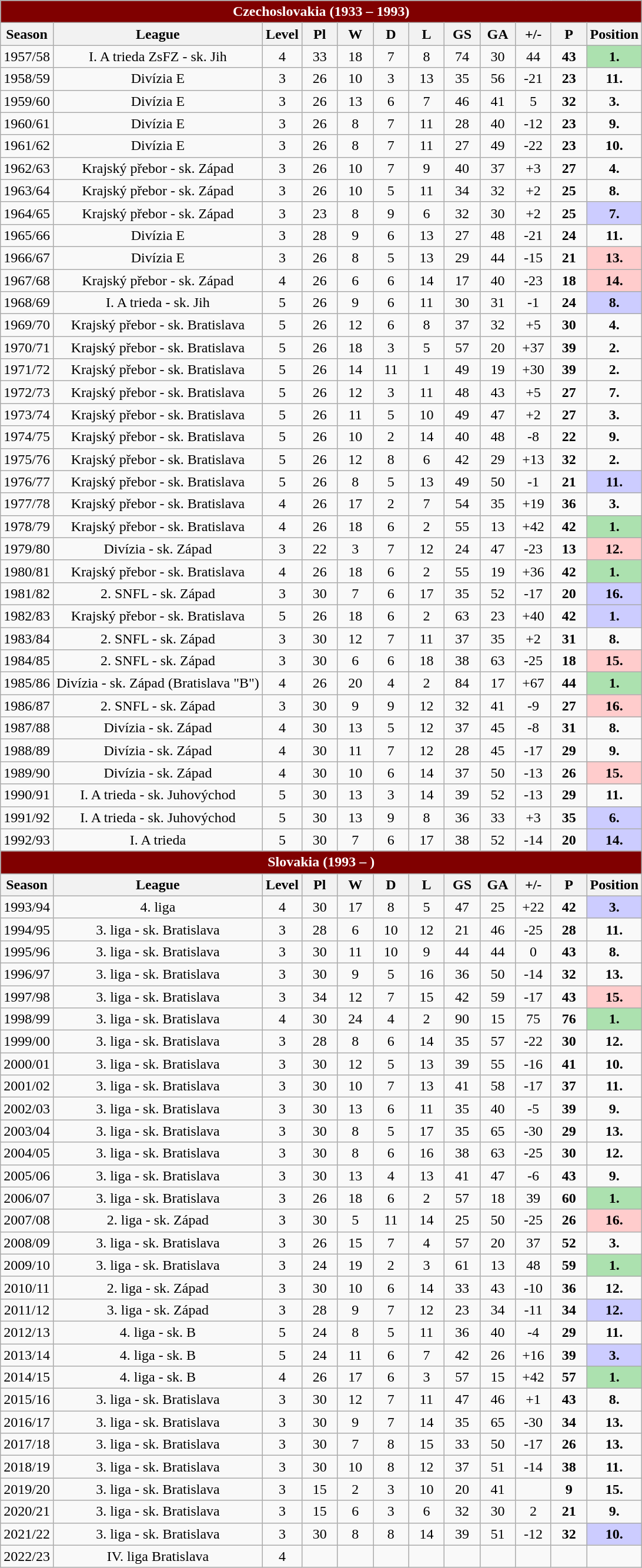<table class="wikitable" style="text-align: center;">
<tr align="center" style="background:#800000; font-weight:bold; color:#FFFFFF">
<td colspan="12"> Czechoslovakia (1933 – 1993)</td>
</tr>
<tr>
<th>Season</th>
<th>League</th>
<th>Level</th>
<th width="33">Pl</th>
<th width="33">W</th>
<th width="33">D</th>
<th width="33">L</th>
<th width="33">GS</th>
<th width="33">GA</th>
<th width="33">+/-</th>
<th width="33">P</th>
<th>Position</th>
</tr>
<tr>
<td>1957/58</td>
<td>I. A trieda ZsFZ -  sk. Jih</td>
<td>4</td>
<td>33</td>
<td>18</td>
<td>7</td>
<td>8</td>
<td>74</td>
<td>30</td>
<td>44</td>
<td><strong>43</strong></td>
<td bgcolor="#ace1af" align="center"><strong>1.</strong></td>
</tr>
<tr>
<td>1958/59</td>
<td>Divízia E</td>
<td>3</td>
<td>26</td>
<td>10</td>
<td>3</td>
<td>13</td>
<td>35</td>
<td>56</td>
<td>-21</td>
<td><strong>23</strong></td>
<td><strong>11.</strong></td>
</tr>
<tr>
<td>1959/60</td>
<td>Divízia E</td>
<td>3</td>
<td>26</td>
<td>13</td>
<td>6</td>
<td>7</td>
<td>46</td>
<td>41</td>
<td>5</td>
<td><strong>32</strong></td>
<td><strong>3.</strong></td>
</tr>
<tr>
<td>1960/61</td>
<td>Divízia E</td>
<td>3</td>
<td>26</td>
<td>8</td>
<td>7</td>
<td>11</td>
<td>28</td>
<td>40</td>
<td>-12</td>
<td><strong>23</strong></td>
<td><strong>9.</strong></td>
</tr>
<tr>
<td>1961/62</td>
<td>Divízia E</td>
<td>3</td>
<td>26</td>
<td>8</td>
<td>7</td>
<td>11</td>
<td>27</td>
<td>49</td>
<td>-22</td>
<td><strong>23</strong></td>
<td><strong>10.</strong></td>
</tr>
<tr>
<td>1962/63</td>
<td>Krajský přebor - sk. Západ</td>
<td>3</td>
<td>26</td>
<td>10</td>
<td>7</td>
<td>9</td>
<td>40</td>
<td>37</td>
<td>+3</td>
<td><strong>27</strong></td>
<td align="center"><strong>4.</strong></td>
</tr>
<tr>
<td>1963/64</td>
<td>Krajský přebor - sk. Západ</td>
<td>3</td>
<td>26</td>
<td>10</td>
<td>5</td>
<td>11</td>
<td>34</td>
<td>32</td>
<td>+2</td>
<td><strong>25</strong></td>
<td align="center"><strong>8.</strong></td>
</tr>
<tr>
<td>1964/65</td>
<td>Krajský přebor - sk. Západ</td>
<td>3</td>
<td>23</td>
<td>8</td>
<td>9</td>
<td>6</td>
<td>32</td>
<td>30</td>
<td>+2</td>
<td><strong>25</strong></td>
<td bgcolor="#ccccff" align="center"><strong>7.</strong></td>
</tr>
<tr>
<td>1965/66</td>
<td>Divízia E</td>
<td>3</td>
<td>28</td>
<td>9</td>
<td>6</td>
<td>13</td>
<td>27</td>
<td>48</td>
<td>-21</td>
<td><strong>24</strong></td>
<td align="center"><strong>11.</strong></td>
</tr>
<tr>
<td>1966/67</td>
<td>Divízia E</td>
<td>3</td>
<td>26</td>
<td>8</td>
<td>5</td>
<td>13</td>
<td>29</td>
<td>44</td>
<td>-15</td>
<td><strong>21</strong></td>
<td bgcolor="#FFCCCC" align="center"><strong>13.</strong></td>
</tr>
<tr>
<td>1967/68</td>
<td>Krajský přebor - sk. Západ</td>
<td>4</td>
<td>26</td>
<td>6</td>
<td>6</td>
<td>14</td>
<td>17</td>
<td>40</td>
<td>-23</td>
<td><strong>18</strong></td>
<td bgcolor="#FFCCCC" align="center"><strong>14.</strong></td>
</tr>
<tr>
<td>1968/69</td>
<td>I. A trieda  - sk. Jih</td>
<td>5</td>
<td>26</td>
<td>9</td>
<td>6</td>
<td>11</td>
<td>30</td>
<td>31</td>
<td>-1</td>
<td><strong>24</strong></td>
<td bgcolor="#ccccff" align="center"><strong>8.</strong></td>
</tr>
<tr>
<td>1969/70</td>
<td>Krajský přebor - sk. Bratislava</td>
<td>5</td>
<td>26</td>
<td>12</td>
<td>6</td>
<td>8</td>
<td>37</td>
<td>32</td>
<td>+5</td>
<td><strong>30</strong></td>
<td align="center"><strong>4.</strong></td>
</tr>
<tr>
<td>1970/71</td>
<td>Krajský přebor - sk. Bratislava</td>
<td>5</td>
<td>26</td>
<td>18</td>
<td>3</td>
<td>5</td>
<td>57</td>
<td>20</td>
<td>+37</td>
<td><strong>39</strong></td>
<td align="center"><strong>2.</strong></td>
</tr>
<tr>
<td>1971/72</td>
<td>Krajský přebor - sk. Bratislava</td>
<td>5</td>
<td>26</td>
<td>14</td>
<td>11</td>
<td>1</td>
<td>49</td>
<td>19</td>
<td>+30</td>
<td><strong>39</strong></td>
<td align="center"><strong>2.</strong></td>
</tr>
<tr>
<td>1972/73</td>
<td>Krajský přebor - sk. Bratislava</td>
<td>5</td>
<td>26</td>
<td>12</td>
<td>3</td>
<td>11</td>
<td>48</td>
<td>43</td>
<td>+5</td>
<td><strong>27</strong></td>
<td align="center"><strong>7.</strong></td>
</tr>
<tr>
<td>1973/74</td>
<td>Krajský přebor - sk. Bratislava</td>
<td>5</td>
<td>26</td>
<td>11</td>
<td>5</td>
<td>10</td>
<td>49</td>
<td>47</td>
<td>+2</td>
<td><strong>27</strong></td>
<td align="center"><strong>3.</strong></td>
</tr>
<tr>
<td>1974/75</td>
<td>Krajský přebor - sk. Bratislava</td>
<td>5</td>
<td>26</td>
<td>10</td>
<td>2</td>
<td>14</td>
<td>40</td>
<td>48</td>
<td>-8</td>
<td><strong>22</strong></td>
<td align="center"><strong>9.</strong></td>
</tr>
<tr>
<td>1975/76</td>
<td>Krajský přebor - sk. Bratislava</td>
<td>5</td>
<td>26</td>
<td>12</td>
<td>8</td>
<td>6</td>
<td>42</td>
<td>29</td>
<td>+13</td>
<td><strong>32</strong></td>
<td align="center"><strong>2.</strong></td>
</tr>
<tr>
<td>1976/77</td>
<td>Krajský přebor - sk. Bratislava</td>
<td>5</td>
<td>26</td>
<td>8</td>
<td>5</td>
<td>13</td>
<td>49</td>
<td>50</td>
<td>-1</td>
<td><strong>21</strong></td>
<td bgcolor="#ccccff" align="center"><strong>11.</strong></td>
</tr>
<tr>
<td>1977/78</td>
<td>Krajský přebor - sk. Bratislava</td>
<td>4</td>
<td>26</td>
<td>17</td>
<td>2</td>
<td>7</td>
<td>54</td>
<td>35</td>
<td>+19</td>
<td><strong>36</strong></td>
<td align="center"><strong>3.</strong></td>
</tr>
<tr>
<td>1978/79</td>
<td>Krajský přebor - sk. Bratislava</td>
<td>4</td>
<td>26</td>
<td>18</td>
<td>6</td>
<td>2</td>
<td>55</td>
<td>13</td>
<td>+42</td>
<td><strong>42</strong></td>
<td bgcolor="#ace1af" align="center"><strong>1.</strong></td>
</tr>
<tr>
<td>1979/80</td>
<td>Divízia - sk. Západ</td>
<td>3</td>
<td>22</td>
<td>3</td>
<td>7</td>
<td>12</td>
<td>24</td>
<td>47</td>
<td>-23</td>
<td><strong>13</strong></td>
<td bgcolor="#FFCCCC" align="center"><strong>12.</strong></td>
</tr>
<tr>
<td>1980/81</td>
<td>Krajský přebor - sk. Bratislava</td>
<td>4</td>
<td>26</td>
<td>18</td>
<td>6</td>
<td>2</td>
<td>55</td>
<td>19</td>
<td>+36</td>
<td><strong>42</strong></td>
<td bgcolor="#ace1af" align="center"><strong>1.</strong></td>
</tr>
<tr>
<td>1981/82</td>
<td>2. SNFL - sk. Západ</td>
<td>3</td>
<td>30</td>
<td>7</td>
<td>6</td>
<td>17</td>
<td>35</td>
<td>52</td>
<td>-17</td>
<td><strong>20</strong></td>
<td bgcolor="#ccccff" align="center"><strong>16.</strong></td>
</tr>
<tr>
<td>1982/83</td>
<td>Krajský přebor - sk. Bratislava</td>
<td>5</td>
<td>26</td>
<td>18</td>
<td>6</td>
<td>2</td>
<td>63</td>
<td>23</td>
<td>+40</td>
<td><strong>42</strong></td>
<td bgcolor="#ccccff" align="center"><strong>1.</strong></td>
</tr>
<tr>
<td>1983/84</td>
<td>2. SNFL - sk. Západ</td>
<td>3</td>
<td>30</td>
<td>12</td>
<td>7</td>
<td>11</td>
<td>37</td>
<td>35</td>
<td>+2</td>
<td><strong>31</strong></td>
<td align="center"><strong>8.</strong></td>
</tr>
<tr>
<td>1984/85</td>
<td>2. SNFL - sk. Západ</td>
<td>3</td>
<td>30</td>
<td>6</td>
<td>6</td>
<td>18</td>
<td>38</td>
<td>63</td>
<td>-25</td>
<td><strong>18</strong></td>
<td bgcolor="#FFCCCC" align="center"><strong>15.</strong></td>
</tr>
<tr>
<td>1985/86</td>
<td>Divízia - sk. Západ (Bratislava "B")</td>
<td>4</td>
<td>26</td>
<td>20</td>
<td>4</td>
<td>2</td>
<td>84</td>
<td>17</td>
<td>+67</td>
<td><strong>44</strong></td>
<td bgcolor="#ace1af" align="center"><strong>1.</strong></td>
</tr>
<tr>
<td>1986/87</td>
<td>2. SNFL - sk. Západ</td>
<td>3</td>
<td>30</td>
<td>9</td>
<td>9</td>
<td>12</td>
<td>32</td>
<td>41</td>
<td>-9</td>
<td><strong>27</strong></td>
<td bgcolor="#FFCCCC" align="center"><strong>16.</strong></td>
</tr>
<tr>
<td>1987/88</td>
<td>Divízia - sk. Západ</td>
<td>4</td>
<td>30</td>
<td>13</td>
<td>5</td>
<td>12</td>
<td>37</td>
<td>45</td>
<td>-8</td>
<td><strong>31</strong></td>
<td align="center"><strong>8.</strong></td>
</tr>
<tr>
<td>1988/89</td>
<td>Divízia - sk. Západ</td>
<td>4</td>
<td>30</td>
<td>11</td>
<td>7</td>
<td>12</td>
<td>28</td>
<td>45</td>
<td>-17</td>
<td><strong>29</strong></td>
<td align="center"><strong>9.</strong></td>
</tr>
<tr>
<td>1989/90</td>
<td>Divízia - sk. Západ</td>
<td>4</td>
<td>30</td>
<td>10</td>
<td>6</td>
<td>14</td>
<td>37</td>
<td>50</td>
<td>-13</td>
<td><strong>26</strong></td>
<td bgcolor="#FFCCCC" align="center"><strong>15.</strong></td>
</tr>
<tr>
<td>1990/91</td>
<td>I. A trieda  - sk. Juhovýchod</td>
<td>5</td>
<td>30</td>
<td>13</td>
<td>3</td>
<td>14</td>
<td>39</td>
<td>52</td>
<td>-13</td>
<td><strong>29</strong></td>
<td align="center"><strong>11.</strong></td>
</tr>
<tr>
<td>1991/92</td>
<td>I. A trieda  - sk. Juhovýchod</td>
<td>5</td>
<td>30</td>
<td>13</td>
<td>9</td>
<td>8</td>
<td>36</td>
<td>33</td>
<td>+3</td>
<td><strong>35</strong></td>
<td bgcolor="#CCCCFF" align="center"><strong>6.</strong></td>
</tr>
<tr>
<td>1992/93</td>
<td>I. A trieda </td>
<td>5</td>
<td>30</td>
<td>7</td>
<td>6</td>
<td>17</td>
<td>38</td>
<td>52</td>
<td>-14</td>
<td><strong>20</strong></td>
<td bgcolor="#CCCCFF" align="center"><strong>14.</strong></td>
</tr>
<tr align="center" style="background:#800000; font-weight:bold; color:#FFFFFF">
<td colspan="12"> Slovakia (1993 – )</td>
</tr>
<tr>
<th>Season</th>
<th>League</th>
<th>Level</th>
<th width="33">Pl</th>
<th width="33">W</th>
<th width="33">D</th>
<th width="33">L</th>
<th width="33">GS</th>
<th width="33">GA</th>
<th width="33">+/-</th>
<th width="33">P</th>
<th>Position</th>
</tr>
<tr>
<td>1993/94</td>
<td>4. liga </td>
<td>4</td>
<td>30</td>
<td>17</td>
<td>8</td>
<td>5</td>
<td>47</td>
<td>25</td>
<td>+22</td>
<td><strong>42</strong></td>
<td bgcolor="#CCCCFF" align="center"><strong>3.</strong></td>
</tr>
<tr>
<td>1994/95</td>
<td>3. liga - sk. Bratislava</td>
<td>3</td>
<td>28</td>
<td>6</td>
<td>10</td>
<td>12</td>
<td>21</td>
<td>46</td>
<td>-25</td>
<td><strong>28</strong></td>
<td align="center"><strong>11.</strong></td>
</tr>
<tr>
<td>1995/96</td>
<td>3. liga - sk. Bratislava</td>
<td>3</td>
<td>30</td>
<td>11</td>
<td>10</td>
<td>9</td>
<td>44</td>
<td>44</td>
<td>0</td>
<td><strong>43</strong></td>
<td align="center"><strong>8.</strong></td>
</tr>
<tr>
<td>1996/97</td>
<td>3. liga - sk. Bratislava</td>
<td>3</td>
<td>30</td>
<td>9</td>
<td>5</td>
<td>16</td>
<td>36</td>
<td>50</td>
<td>-14</td>
<td><strong>32</strong></td>
<td align="center"><strong>13.</strong></td>
</tr>
<tr>
<td>1997/98</td>
<td>3. liga - sk. Bratislava</td>
<td>3</td>
<td>34</td>
<td>12</td>
<td>7</td>
<td>15</td>
<td>42</td>
<td>59</td>
<td>-17</td>
<td><strong>43</strong></td>
<td bgcolor="#FFCCCC" align="center"><strong>15.</strong></td>
</tr>
<tr>
<td>1998/99</td>
<td>3. liga - sk. Bratislava</td>
<td>4</td>
<td>30</td>
<td>24</td>
<td>4</td>
<td>2</td>
<td>90</td>
<td>15</td>
<td>75</td>
<td><strong>76</strong></td>
<td bgcolor="#ace1af" align="center"><strong>1.</strong></td>
</tr>
<tr>
<td>1999/00</td>
<td>3. liga - sk. Bratislava</td>
<td>3</td>
<td>28</td>
<td>8</td>
<td>6</td>
<td>14</td>
<td>35</td>
<td>57</td>
<td>-22</td>
<td><strong>30</strong></td>
<td align="center"><strong>12.</strong></td>
</tr>
<tr>
<td>2000/01</td>
<td>3. liga - sk. Bratislava</td>
<td>3</td>
<td>30</td>
<td>12</td>
<td>5</td>
<td>13</td>
<td>39</td>
<td>55</td>
<td>-16</td>
<td><strong>41</strong></td>
<td align="center"><strong>10.</strong></td>
</tr>
<tr>
<td>2001/02</td>
<td>3. liga - sk. Bratislava</td>
<td>3</td>
<td>30</td>
<td>10</td>
<td>7</td>
<td>13</td>
<td>41</td>
<td>58</td>
<td>-17</td>
<td><strong>37</strong></td>
<td align="center"><strong>11.</strong></td>
</tr>
<tr>
<td>2002/03</td>
<td>3. liga - sk. Bratislava</td>
<td>3</td>
<td>30</td>
<td>13</td>
<td>6</td>
<td>11</td>
<td>35</td>
<td>40</td>
<td>-5</td>
<td><strong>39</strong></td>
<td align="center"><strong>9.</strong></td>
</tr>
<tr>
<td>2003/04</td>
<td>3. liga - sk. Bratislava</td>
<td>3</td>
<td>30</td>
<td>8</td>
<td>5</td>
<td>17</td>
<td>35</td>
<td>65</td>
<td>-30</td>
<td><strong>29</strong></td>
<td align="center"><strong>13.</strong></td>
</tr>
<tr>
<td>2004/05</td>
<td>3. liga - sk. Bratislava</td>
<td>3</td>
<td>30</td>
<td>8</td>
<td>6</td>
<td>16</td>
<td>38</td>
<td>63</td>
<td>-25</td>
<td><strong>30</strong></td>
<td><strong>12.</strong></td>
</tr>
<tr>
<td>2005/06</td>
<td>3. liga - sk. Bratislava</td>
<td>3</td>
<td>30</td>
<td>13</td>
<td>4</td>
<td>13</td>
<td>41</td>
<td>47</td>
<td>-6</td>
<td><strong>43</strong></td>
<td><strong>9.</strong></td>
</tr>
<tr>
<td>2006/07</td>
<td>3. liga - sk. Bratislava</td>
<td>3</td>
<td>26</td>
<td>18</td>
<td>6</td>
<td>2</td>
<td>57</td>
<td>18</td>
<td>39</td>
<td><strong>60</strong></td>
<td bgcolor="#ace1af" align="center"><strong>1.</strong></td>
</tr>
<tr>
<td>2007/08</td>
<td>2. liga - sk. Západ</td>
<td>3</td>
<td>30</td>
<td>5</td>
<td>11</td>
<td>14</td>
<td>25</td>
<td>50</td>
<td>-25</td>
<td><strong>26</strong></td>
<td bgcolor="#FFCCCC" align="center"><strong>16.</strong></td>
</tr>
<tr>
<td>2008/09</td>
<td>3. liga - sk. Bratislava</td>
<td>3</td>
<td>26</td>
<td>15</td>
<td>7</td>
<td>4</td>
<td>57</td>
<td>20</td>
<td>37</td>
<td><strong>52</strong></td>
<td><strong>3.</strong></td>
</tr>
<tr>
<td>2009/10</td>
<td>3. liga - sk. Bratislava</td>
<td>3</td>
<td>24</td>
<td>19</td>
<td>2</td>
<td>3</td>
<td>61</td>
<td>13</td>
<td>48</td>
<td><strong>59</strong></td>
<td bgcolor="#ace1af" align="center"><strong>1.</strong></td>
</tr>
<tr>
<td>2010/11</td>
<td>2. liga - sk. Západ</td>
<td>3</td>
<td>30</td>
<td>10</td>
<td>6</td>
<td>14</td>
<td>33</td>
<td>43</td>
<td>-10</td>
<td><strong>36</strong></td>
<td align="center"><strong>12.</strong></td>
</tr>
<tr>
<td>2011/12</td>
<td>3. liga - sk. Západ</td>
<td>3</td>
<td>28</td>
<td>9</td>
<td>7</td>
<td>12</td>
<td>23</td>
<td>34</td>
<td>-11</td>
<td><strong>34</strong></td>
<td bgcolor="#CCCCFF" align="center"><strong>12.</strong></td>
</tr>
<tr>
<td>2012/13</td>
<td>4. liga  - sk. B</td>
<td>5</td>
<td>24</td>
<td>8</td>
<td>5</td>
<td>11</td>
<td>36</td>
<td>40</td>
<td>-4</td>
<td><strong>29</strong></td>
<td align="center"><strong>11.</strong></td>
</tr>
<tr>
<td>2013/14</td>
<td>4. liga  - sk. B</td>
<td>5</td>
<td>24</td>
<td>11</td>
<td>6</td>
<td>7</td>
<td>42</td>
<td>26</td>
<td>+16</td>
<td><strong>39</strong></td>
<td bgcolor="#CCCCFF" align="center"><strong>3.</strong></td>
</tr>
<tr>
<td>2014/15</td>
<td>4. liga  - sk. B</td>
<td>4</td>
<td>26</td>
<td>17</td>
<td>6</td>
<td>3</td>
<td>57</td>
<td>15</td>
<td>+42</td>
<td><strong>57</strong></td>
<td bgcolor="#ace1af" align="center"><strong>1.</strong></td>
</tr>
<tr>
<td>2015/16</td>
<td>3. liga - sk. Bratislava</td>
<td>3</td>
<td>30</td>
<td>12</td>
<td>7</td>
<td>11</td>
<td>47</td>
<td>46</td>
<td>+1</td>
<td><strong>43</strong></td>
<td align="center"><strong>8.</strong></td>
</tr>
<tr>
<td>2016/17</td>
<td>3. liga - sk. Bratislava</td>
<td>3</td>
<td>30</td>
<td>9</td>
<td>7</td>
<td>14</td>
<td>35</td>
<td>65</td>
<td>-30</td>
<td><strong>34</strong></td>
<td align="center"><strong>13.</strong></td>
</tr>
<tr>
<td>2017/18</td>
<td>3. liga - sk. Bratislava</td>
<td>3</td>
<td>30</td>
<td>7</td>
<td>8</td>
<td>15</td>
<td>33</td>
<td>50</td>
<td>-17</td>
<td><strong>26</strong></td>
<td align="center"><strong>13.</strong></td>
</tr>
<tr>
<td>2018/19</td>
<td>3. liga - sk. Bratislava</td>
<td>3</td>
<td>30</td>
<td>10</td>
<td>8</td>
<td>12</td>
<td>37</td>
<td>51</td>
<td>-14</td>
<td><strong>38</strong></td>
<td align="center"><strong>11.</strong></td>
</tr>
<tr>
<td>2019/20</td>
<td>3. liga - sk. Bratislava</td>
<td>3</td>
<td>15</td>
<td>2</td>
<td>3</td>
<td>10</td>
<td>20</td>
<td>41</td>
<td></td>
<td><strong>9</strong></td>
<td><strong>15.</strong></td>
</tr>
<tr>
<td>2020/21</td>
<td>3. liga - sk. Bratislava</td>
<td>3</td>
<td>15</td>
<td>6</td>
<td>3</td>
<td>6</td>
<td>32</td>
<td>30</td>
<td>2</td>
<td><strong>21</strong></td>
<td><strong>9.</strong></td>
</tr>
<tr>
<td>2021/22</td>
<td>3. liga - sk. Bratislava</td>
<td>3</td>
<td>30</td>
<td>8</td>
<td>8</td>
<td>14</td>
<td>39</td>
<td>51</td>
<td>-12</td>
<td><strong>32</strong></td>
<td bgcolor="#CCCCFF" align="center"><strong>10.</strong></td>
</tr>
<tr>
<td>2022/23</td>
<td>IV. liga Bratislava</td>
<td>4</td>
<td></td>
<td></td>
<td></td>
<td></td>
<td></td>
<td></td>
<td></td>
<td></td>
<td></td>
</tr>
</table>
